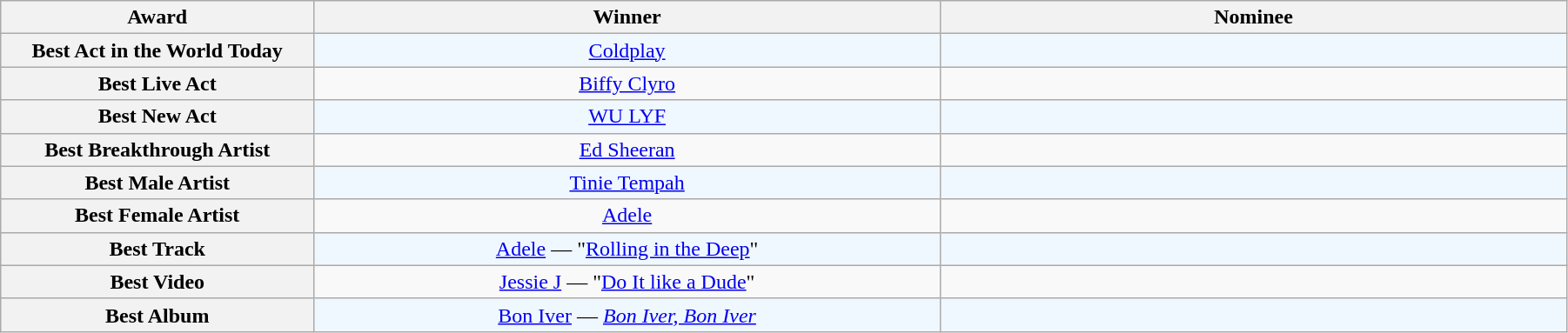<table class="wikitable" rowspan=2 style="text-align: center; width:95%;">
<tr>
<th scope="col" style="width:10%;">Award</th>
<th scope="col" style="width:20%;">Winner</th>
<th scope="col" style="width:20%;">Nominee</th>
</tr>
<tr>
<th scope="row" style="text-align:center">Best Act in the World Today</th>
<td style="background:#F0F8FF"><a href='#'>Coldplay</a></td>
<td style="background:#F0F8FF; font-size: 85%;"></td>
</tr>
<tr>
<th scope="row" style="text-align:center">Best Live Act</th>
<td><a href='#'>Biffy Clyro</a></td>
<td style="font-size: 85%;"></td>
</tr>
<tr>
<th scope="row" style="text-align:center">Best New Act</th>
<td style="background:#F0F8FF"><a href='#'>WU LYF</a></td>
<td style="background:#F0F8FF; font-size: 85%;"></td>
</tr>
<tr>
<th scope="row" style="text-align:center">Best Breakthrough Artist</th>
<td><a href='#'>Ed Sheeran</a></td>
<td style="font-size: 85%;"></td>
</tr>
<tr>
<th scope="row" style="text-align:center">Best Male Artist</th>
<td style="background:#F0F8FF"><a href='#'>Tinie Tempah</a></td>
<td style="background:#F0F8FF; font-size: 85%;"></td>
</tr>
<tr>
<th scope="row" style="text-align:center">Best Female Artist</th>
<td><a href='#'>Adele</a></td>
<td style="font-size: 85%;"></td>
</tr>
<tr>
<th scope="row" style="text-align:center">Best Track</th>
<td style="background:#F0F8FF"><a href='#'>Adele</a> — "<a href='#'>Rolling in the Deep</a>"</td>
<td style="background:#F0F8FF; font-size: 85%;"></td>
</tr>
<tr>
<th scope="row" style="text-align:center">Best Video</th>
<td><a href='#'>Jessie J</a> — "<a href='#'>Do It like a Dude</a>"</td>
<td style="font-size: 85%;"></td>
</tr>
<tr>
<th scope="row" style="text-align:center">Best Album</th>
<td style="background:#F0F8FF"><a href='#'>Bon Iver</a> — <em><a href='#'>Bon Iver, Bon Iver</a></em></td>
<td style="background:#F0F8FF; font-size: 85%;"></td>
</tr>
</table>
